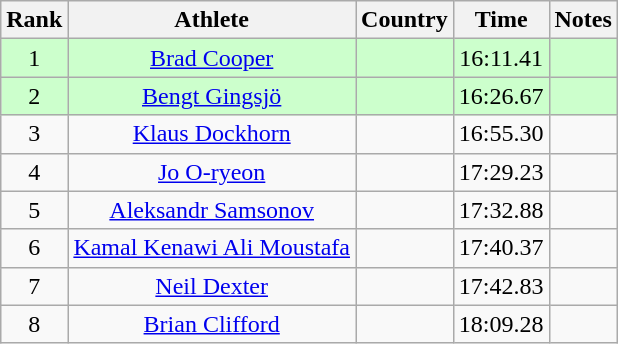<table class="wikitable sortable" style="text-align:center">
<tr>
<th>Rank</th>
<th>Athlete</th>
<th>Country</th>
<th>Time</th>
<th>Notes</th>
</tr>
<tr bgcolor=ccffcc>
<td>1</td>
<td><a href='#'>Brad Cooper</a></td>
<td align=left></td>
<td>16:11.41</td>
<td></td>
</tr>
<tr bgcolor=ccffcc>
<td>2</td>
<td><a href='#'>Bengt Gingsjö</a></td>
<td align=left></td>
<td>16:26.67</td>
<td></td>
</tr>
<tr>
<td>3</td>
<td><a href='#'>Klaus Dockhorn</a></td>
<td align=left></td>
<td>16:55.30</td>
<td></td>
</tr>
<tr>
<td>4</td>
<td><a href='#'>Jo O-ryeon</a></td>
<td align=left></td>
<td>17:29.23</td>
<td></td>
</tr>
<tr>
<td>5</td>
<td><a href='#'>Aleksandr Samsonov</a></td>
<td align=left></td>
<td>17:32.88</td>
<td></td>
</tr>
<tr>
<td>6</td>
<td><a href='#'>Kamal Kenawi Ali Moustafa</a></td>
<td align=left></td>
<td>17:40.37</td>
<td></td>
</tr>
<tr>
<td>7</td>
<td><a href='#'>Neil Dexter</a></td>
<td align=left></td>
<td>17:42.83</td>
<td></td>
</tr>
<tr>
<td>8</td>
<td><a href='#'>Brian Clifford</a></td>
<td align=left></td>
<td>18:09.28</td>
<td></td>
</tr>
</table>
